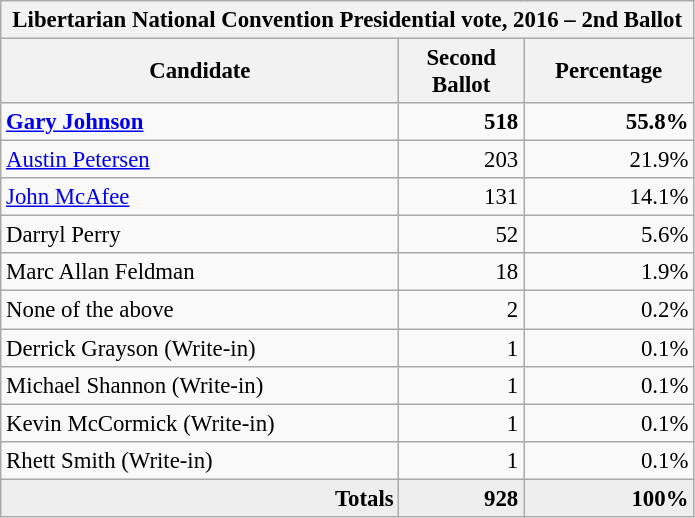<table class="wikitable" style="font-size:95%;">
<tr>
<th colspan="3">Libertarian National Convention Presidential vote, 2016 – 2nd Ballot</th>
</tr>
<tr>
<th style="width: 17em">Candidate</th>
<th style="width: 5em">Second Ballot</th>
<th style="width: 7em">Percentage</th>
</tr>
<tr>
<td><strong><a href='#'>Gary Johnson</a></strong></td>
<td style="text-align:right;"><strong>518</strong></td>
<td style="text-align:right;"><strong>55.8%</strong></td>
</tr>
<tr>
<td><a href='#'>Austin Petersen</a></td>
<td style="text-align:right;">203</td>
<td style="text-align:right;">21.9%</td>
</tr>
<tr>
<td><a href='#'>John McAfee</a></td>
<td style="text-align:right;">131</td>
<td style="text-align:right;">14.1%</td>
</tr>
<tr>
<td>Darryl Perry</td>
<td style="text-align:right;">52</td>
<td style="text-align:right;">5.6%</td>
</tr>
<tr>
<td>Marc Allan Feldman</td>
<td style="text-align:right;">18</td>
<td style="text-align:right;">1.9%</td>
</tr>
<tr>
<td>None of the above</td>
<td style="text-align:right;">2</td>
<td style="text-align:right;">0.2%</td>
</tr>
<tr>
<td>Derrick Grayson (Write-in)</td>
<td style="text-align:right;">1</td>
<td style="text-align:right;">0.1%</td>
</tr>
<tr>
<td>Michael Shannon (Write-in)</td>
<td style="text-align:right;">1</td>
<td style="text-align:right;">0.1%</td>
</tr>
<tr>
<td>Kevin McCormick (Write-in)</td>
<td style="text-align:right;">1</td>
<td style="text-align:right;">0.1%</td>
</tr>
<tr>
<td>Rhett Smith (Write-in)</td>
<td style="text-align:right;">1</td>
<td style="text-align:right;">0.1%</td>
</tr>
<tr style="background:#eee; text-align:right;">
<td><strong>Totals</strong></td>
<td><strong>928</strong></td>
<td><strong>100%</strong></td>
</tr>
</table>
